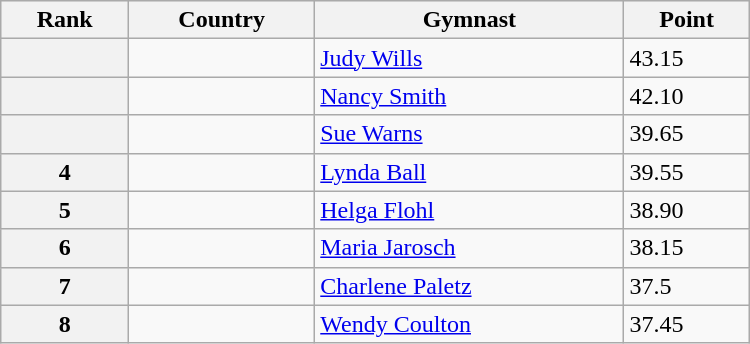<table class="wikitable" width=500>
<tr bgcolor="#efefef">
<th>Rank</th>
<th>Country</th>
<th>Gymnast</th>
<th>Point</th>
</tr>
<tr>
<th></th>
<td></td>
<td><a href='#'>Judy Wills</a></td>
<td>43.15</td>
</tr>
<tr>
<th></th>
<td></td>
<td><a href='#'>Nancy Smith</a></td>
<td>42.10</td>
</tr>
<tr>
<th></th>
<td></td>
<td><a href='#'>Sue Warns</a></td>
<td>39.65</td>
</tr>
<tr>
<th>4</th>
<td></td>
<td><a href='#'>Lynda Ball</a></td>
<td>39.55</td>
</tr>
<tr>
<th>5</th>
<td></td>
<td><a href='#'>Helga Flohl</a></td>
<td>38.90</td>
</tr>
<tr>
<th>6</th>
<td></td>
<td><a href='#'>Maria Jarosch</a></td>
<td>38.15</td>
</tr>
<tr>
<th>7</th>
<td></td>
<td><a href='#'>Charlene Paletz</a></td>
<td>37.5</td>
</tr>
<tr>
<th>8</th>
<td></td>
<td><a href='#'>Wendy Coulton</a></td>
<td>37.45</td>
</tr>
</table>
